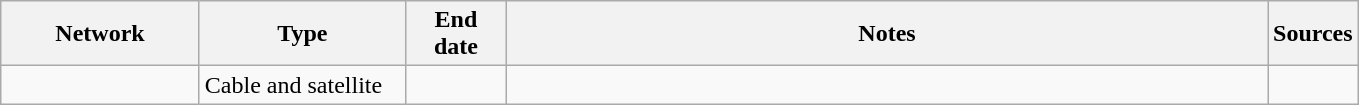<table class="wikitable">
<tr>
<th style="text-align:center; width:125px">Network</th>
<th style="text-align:center; width:130px">Type</th>
<th style="text-align:center; width:60px">End date</th>
<th style="text-align:center; width:500px">Notes</th>
<th style="text-align:center; width:30px">Sources</th>
</tr>
<tr>
<td><a href='#'></a></td>
<td>Cable and satellite</td>
<td></td>
<td></td>
<td></td>
</tr>
</table>
